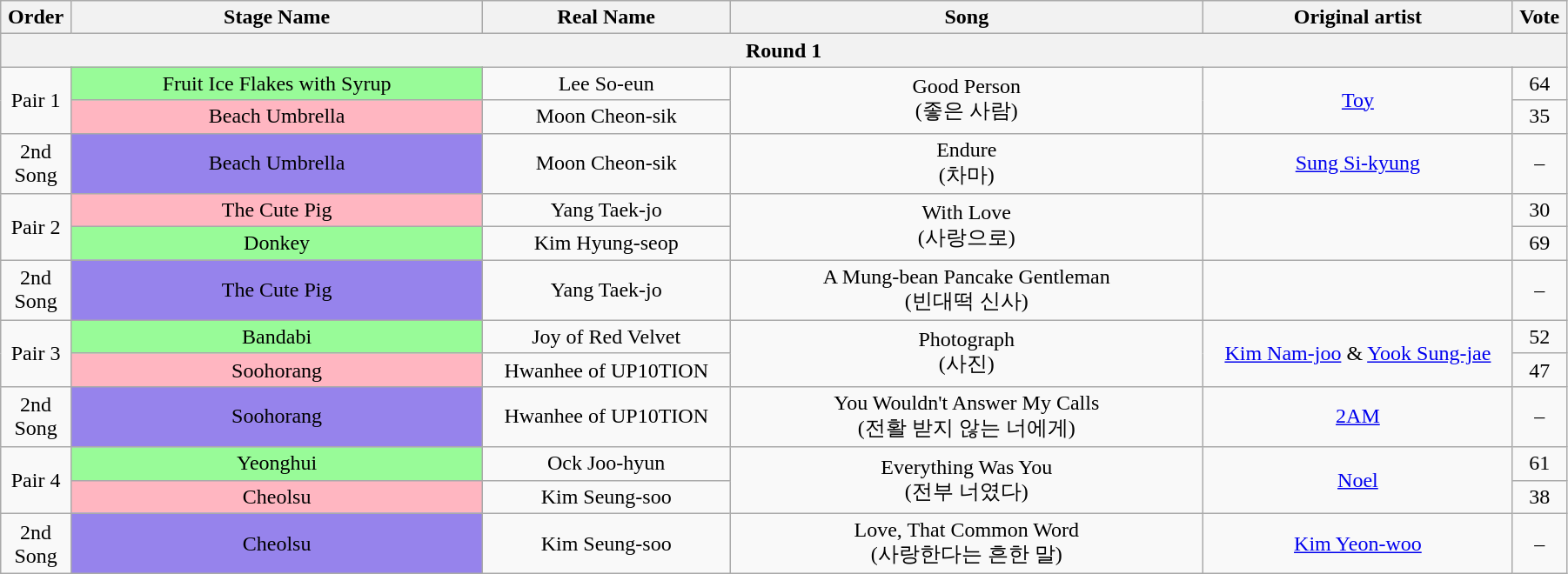<table class="wikitable" style="text-align:center; width:95%;">
<tr>
<th style="width:1%;">Order</th>
<th style="width:20%;">Stage Name</th>
<th style="width:12%;">Real Name</th>
<th style="width:23%;">Song</th>
<th style="width:15%;">Original artist</th>
<th style="width:1%;">Vote</th>
</tr>
<tr>
<th colspan=6>Round 1</th>
</tr>
<tr>
<td rowspan=2>Pair 1</td>
<td bgcolor="palegreen">Fruit Ice Flakes with Syrup</td>
<td>Lee So-eun</td>
<td rowspan=2>Good Person<br>(좋은 사람)</td>
<td rowspan=2><a href='#'>Toy</a></td>
<td>64</td>
</tr>
<tr>
<td bgcolor="lightpink">Beach Umbrella</td>
<td>Moon Cheon-sik</td>
<td>35</td>
</tr>
<tr>
<td>2nd Song</td>
<td bgcolor="#9683EC">Beach Umbrella</td>
<td>Moon Cheon-sik</td>
<td>Endure<br>(차마)</td>
<td><a href='#'>Sung Si-kyung</a></td>
<td>–</td>
</tr>
<tr>
<td rowspan=2>Pair 2</td>
<td bgcolor="lightpink">The Cute Pig</td>
<td>Yang Taek-jo</td>
<td rowspan=2>With Love<br>(사랑으로)</td>
<td rowspan=2></td>
<td>30</td>
</tr>
<tr>
<td bgcolor="palegreen">Donkey</td>
<td>Kim Hyung-seop</td>
<td>69</td>
</tr>
<tr>
<td>2nd Song</td>
<td bgcolor="#9683EC">The Cute Pig</td>
<td>Yang Taek-jo</td>
<td>A Mung-bean Pancake Gentleman<br>(빈대떡 신사)</td>
<td></td>
<td>–</td>
</tr>
<tr>
<td rowspan=2>Pair 3</td>
<td bgcolor="palegreen">Bandabi</td>
<td>Joy of Red Velvet</td>
<td rowspan=2>Photograph<br>(사진)</td>
<td rowspan=2><a href='#'>Kim Nam-joo</a> & <a href='#'>Yook Sung-jae</a></td>
<td>52</td>
</tr>
<tr>
<td bgcolor="lightpink">Soohorang</td>
<td>Hwanhee of UP10TION</td>
<td>47</td>
</tr>
<tr>
<td>2nd Song</td>
<td bgcolor="#9683EC">Soohorang</td>
<td>Hwanhee of UP10TION</td>
<td>You Wouldn't Answer My Calls<br>(전활 받지 않는 너에게)</td>
<td><a href='#'>2AM</a></td>
<td>–</td>
</tr>
<tr>
<td rowspan=2>Pair 4</td>
<td bgcolor="palegreen">Yeonghui</td>
<td>Ock Joo-hyun</td>
<td rowspan=2>Everything Was You<br>(전부 너였다)</td>
<td rowspan=2><a href='#'>Noel</a></td>
<td>61</td>
</tr>
<tr>
<td bgcolor="lightpink">Cheolsu</td>
<td>Kim Seung-soo</td>
<td>38</td>
</tr>
<tr>
<td>2nd Song</td>
<td bgcolor="#9683EC">Cheolsu</td>
<td>Kim Seung-soo</td>
<td>Love, That Common Word<br>(사랑한다는 흔한 말)</td>
<td><a href='#'>Kim Yeon-woo</a></td>
<td>–</td>
</tr>
</table>
